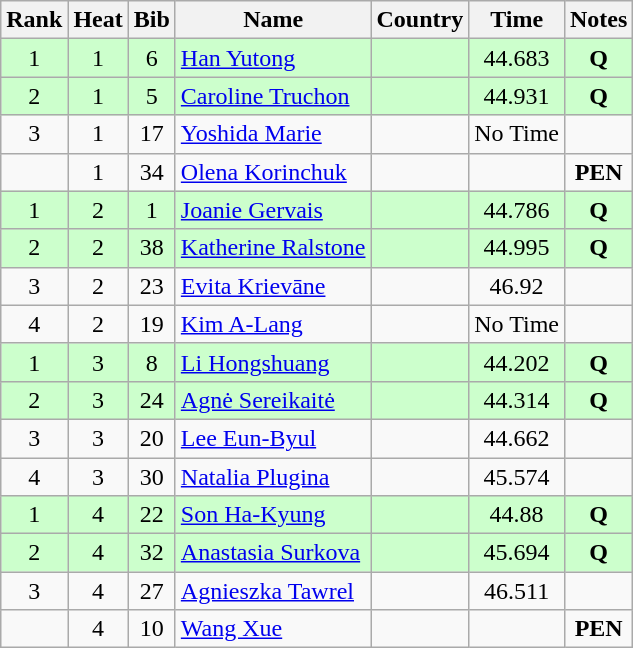<table class="wikitable sortable" style="text-align:center">
<tr>
<th>Rank</th>
<th>Heat</th>
<th>Bib</th>
<th>Name</th>
<th>Country</th>
<th>Time</th>
<th>Notes</th>
</tr>
<tr bgcolor=ccffcc>
<td>1</td>
<td>1</td>
<td>6</td>
<td align=left><a href='#'>Han Yutong</a></td>
<td align=left></td>
<td>44.683</td>
<td><strong>Q</strong></td>
</tr>
<tr bgcolor=ccffcc>
<td>2</td>
<td>1</td>
<td>5</td>
<td align=left><a href='#'>Caroline Truchon</a></td>
<td align=left></td>
<td>44.931</td>
<td><strong>Q</strong></td>
</tr>
<tr>
<td>3</td>
<td>1</td>
<td>17</td>
<td align=left><a href='#'>Yoshida Marie</a></td>
<td align=left></td>
<td>No Time</td>
<td></td>
</tr>
<tr>
<td></td>
<td>1</td>
<td>34</td>
<td align=left><a href='#'>Olena Korinchuk</a></td>
<td align=left></td>
<td></td>
<td><strong>PEN</strong></td>
</tr>
<tr bgcolor=ccffcc>
<td>1</td>
<td>2</td>
<td>1</td>
<td align=left><a href='#'>Joanie Gervais</a></td>
<td align=left></td>
<td>44.786</td>
<td><strong>Q</strong></td>
</tr>
<tr bgcolor=ccffcc>
<td>2</td>
<td>2</td>
<td>38</td>
<td align=left><a href='#'>Katherine Ralstone</a></td>
<td align=left></td>
<td>44.995</td>
<td><strong>Q</strong></td>
</tr>
<tr>
<td>3</td>
<td>2</td>
<td>23</td>
<td align=left><a href='#'>Evita Krievāne</a></td>
<td align=left></td>
<td>46.92</td>
<td></td>
</tr>
<tr>
<td>4</td>
<td>2</td>
<td>19</td>
<td align=left><a href='#'>Kim A-Lang</a></td>
<td align=left></td>
<td>No Time</td>
<td></td>
</tr>
<tr bgcolor=ccffcc>
<td>1</td>
<td>3</td>
<td>8</td>
<td align=left><a href='#'>Li Hongshuang</a></td>
<td align=left></td>
<td>44.202</td>
<td><strong>Q</strong></td>
</tr>
<tr bgcolor=ccffcc>
<td>2</td>
<td>3</td>
<td>24</td>
<td align=left><a href='#'>Agnė Sereikaitė</a></td>
<td align=left></td>
<td>44.314</td>
<td><strong>Q</strong></td>
</tr>
<tr>
<td>3</td>
<td>3</td>
<td>20</td>
<td align=left><a href='#'>Lee Eun-Byul</a></td>
<td align=left></td>
<td>44.662</td>
<td></td>
</tr>
<tr>
<td>4</td>
<td>3</td>
<td>30</td>
<td align=left><a href='#'>Natalia Plugina</a></td>
<td align=left></td>
<td>45.574</td>
<td></td>
</tr>
<tr bgcolor=ccffcc>
<td>1</td>
<td>4</td>
<td>22</td>
<td align=left><a href='#'>Son Ha-Kyung</a></td>
<td align=left></td>
<td>44.88</td>
<td><strong>Q</strong></td>
</tr>
<tr bgcolor=ccffcc>
<td>2</td>
<td>4</td>
<td>32</td>
<td align=left><a href='#'>Anastasia Surkova</a></td>
<td align=left></td>
<td>45.694</td>
<td><strong>Q</strong></td>
</tr>
<tr>
<td>3</td>
<td>4</td>
<td>27</td>
<td align=left><a href='#'>Agnieszka Tawrel</a></td>
<td align=left></td>
<td>46.511</td>
<td></td>
</tr>
<tr>
<td></td>
<td>4</td>
<td>10</td>
<td align=left><a href='#'>Wang Xue</a></td>
<td align=left></td>
<td></td>
<td><strong>PEN</strong></td>
</tr>
</table>
